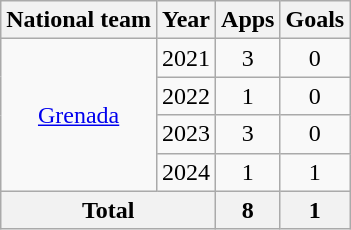<table class=wikitable style=text-align:center>
<tr>
<th>National team</th>
<th>Year</th>
<th>Apps</th>
<th>Goals</th>
</tr>
<tr>
<td rowspan=4><a href='#'>Grenada</a></td>
<td>2021</td>
<td>3</td>
<td>0</td>
</tr>
<tr>
<td>2022</td>
<td>1</td>
<td>0</td>
</tr>
<tr>
<td>2023</td>
<td>3</td>
<td>0</td>
</tr>
<tr>
<td>2024</td>
<td>1</td>
<td>1</td>
</tr>
<tr>
<th colspan=2>Total</th>
<th>8</th>
<th>1</th>
</tr>
</table>
